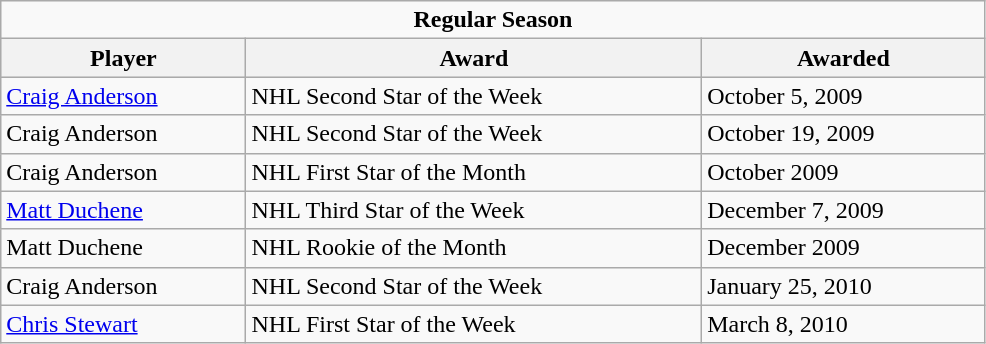<table class="wikitable" width="52%">
<tr>
<td colspan="10" align="center"><strong>Regular Season</strong></td>
</tr>
<tr align="center"  bgcolor="#dddddd">
<th>Player</th>
<th>Award</th>
<th>Awarded</th>
</tr>
<tr>
<td><a href='#'>Craig Anderson</a></td>
<td>NHL Second Star of the Week</td>
<td>October 5, 2009</td>
</tr>
<tr>
<td>Craig Anderson</td>
<td>NHL Second Star of the Week</td>
<td>October 19, 2009</td>
</tr>
<tr>
<td>Craig Anderson</td>
<td>NHL First Star of the Month</td>
<td>October 2009</td>
</tr>
<tr>
<td><a href='#'>Matt Duchene</a></td>
<td>NHL Third Star of the Week</td>
<td>December 7, 2009</td>
</tr>
<tr>
<td>Matt Duchene</td>
<td>NHL Rookie of the Month</td>
<td>December 2009</td>
</tr>
<tr>
<td>Craig Anderson</td>
<td>NHL Second Star of the Week</td>
<td>January 25, 2010</td>
</tr>
<tr>
<td><a href='#'>Chris Stewart</a></td>
<td>NHL First Star of the Week</td>
<td>March 8, 2010</td>
</tr>
</table>
